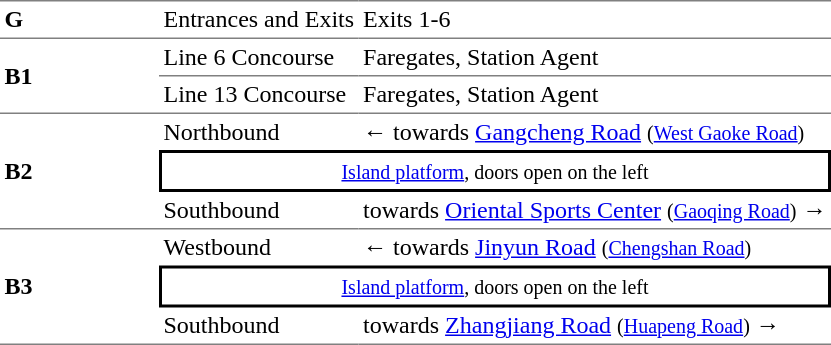<table cellspacing=0 cellpadding=3>
<tr>
<td style="border-top:solid 1px gray;border-bottom:solid 1px gray;" width=100><strong>G</strong></td>
<td style="border-top:solid 1px gray;border-bottom:solid 1px gray;">Entrances and Exits</td>
<td style="border-top:solid 1px gray;border-bottom:solid 1px gray;">Exits 1-6</td>
</tr>
<tr>
<td style="border-bottom:solid 1px gray;" rowspan=2><strong>B1</strong></td>
<td style="border-bottom:solid 1px gray;">Line 6 Concourse</td>
<td style="border-bottom:solid 1px gray;">Faregates, Station Agent</td>
</tr>
<tr>
<td style="border-bottom:solid 1px gray;">Line 13 Concourse</td>
<td style="border-bottom:solid 1px gray;">Faregates, Station Agent</td>
</tr>
<tr>
<td style="border-bottom:solid 1px gray;" rowspan=3><strong>B2</strong></td>
<td>Northbound</td>
<td>←  towards <a href='#'>Gangcheng Road</a> <small>(<a href='#'>West Gaoke Road</a>)</small></td>
</tr>
<tr>
<td style="border-right:solid 2px black;border-left:solid 2px black;border-top:solid 2px black;border-bottom:solid 2px black;text-align:center;" colspan=2><small><a href='#'>Island platform</a>, doors open on the left</small></td>
</tr>
<tr>
<td style="border-bottom:solid 1px gray;">Southbound</td>
<td style="border-bottom:solid 1px gray;">  towards <a href='#'>Oriental Sports Center</a> <small>(<a href='#'>Gaoqing Road</a>)</small> →</td>
</tr>
<tr>
<td style="border-bottom:solid 1px gray;" rowspan=3><strong>B3</strong></td>
<td>Westbound</td>
<td>←  towards <a href='#'>Jinyun Road</a> <small>(<a href='#'>Chengshan Road</a>)</small></td>
</tr>
<tr>
<td style="border-right:solid 2px black;border-left:solid 2px black;border-top:solid 2px black;border-bottom:solid 2px black;text-align:center;" colspan=2><small><a href='#'>Island platform</a>, doors open on the left</small></td>
</tr>
<tr>
<td style="border-bottom:solid 1px gray;">Southbound</td>
<td style="border-bottom:solid 1px gray;">  towards <a href='#'>Zhangjiang Road</a> <small>(<a href='#'>Huapeng Road</a>)</small> →</td>
</tr>
</table>
